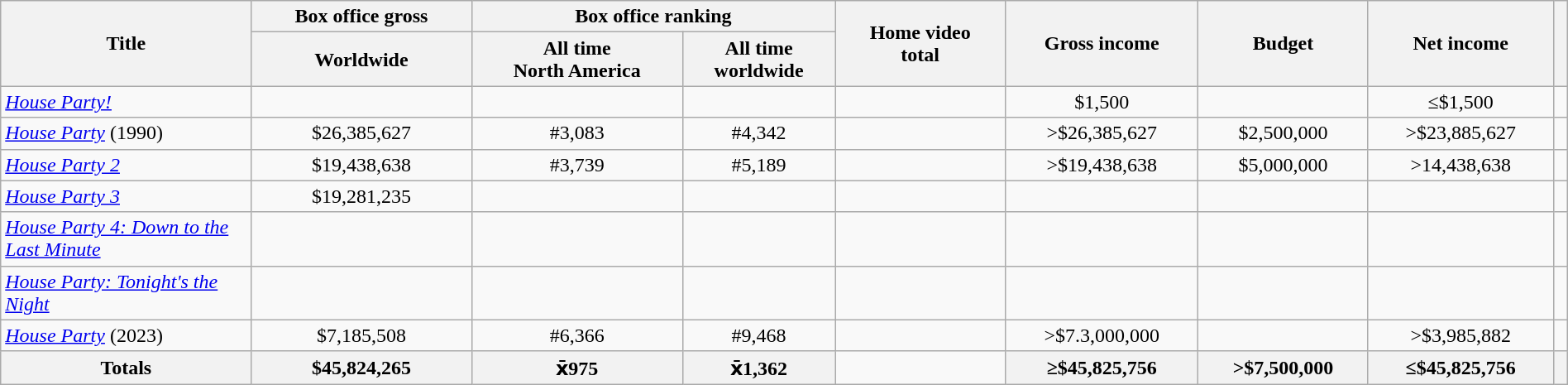<table class="wikitable" width=100% border="1" style="text-align: center;">
<tr>
<th rowspan="2" style="width:16%;">Title</th>
<th>Box office gross</th>
<th colspan="2">Box office ranking</th>
<th rowspan="2">Home video <br>total</th>
<th rowspan="2">Gross income</th>
<th rowspan="2">Budget</th>
<th rowspan="2">Net income</th>
<th rowspan="2"></th>
</tr>
<tr>
<th>Worldwide</th>
<th>All time <br>North America</th>
<th>All time <br>worldwide</th>
</tr>
<tr>
<td style="text-align: left;"><em><a href='#'>House Party!</a></em></td>
<td></td>
<td></td>
<td></td>
<td></td>
<td>$1,500</td>
<td></td>
<td>≤$1,500</td>
<td></td>
</tr>
<tr>
<td style="text-align: left;"><em><a href='#'>House Party</a></em> (1990)</td>
<td>$26,385,627</td>
<td>#3,083</td>
<td>#4,342</td>
<td></td>
<td>>$26,385,627</td>
<td>$2,500,000</td>
<td>>$23,885,627</td>
<td></td>
</tr>
<tr>
<td style="text-align: left;"><em><a href='#'>House Party 2</a></em></td>
<td>$19,438,638</td>
<td>#3,739</td>
<td>#5,189</td>
<td></td>
<td>>$19,438,638</td>
<td>$5,000,000</td>
<td>>14,438,638</td>
<td></td>
</tr>
<tr>
<td style="text-align: left;"><em><a href='#'>House Party 3</a></em></td>
<td>$19,281,235</td>
<td></td>
<td></td>
<td></td>
<td></td>
<td></td>
<td></td>
<td></td>
</tr>
<tr>
<td style="text-align: left;"><em><a href='#'>House Party 4: Down to the Last Minute</a></em></td>
<td></td>
<td></td>
<td></td>
<td></td>
<td></td>
<td></td>
<td></td>
<td></td>
</tr>
<tr>
<td style="text-align: left;"><em><a href='#'>House Party: Tonight's the Night</a></em></td>
<td></td>
<td></td>
<td></td>
<td></td>
<td></td>
<td></td>
<td></td>
<td></td>
</tr>
<tr>
<td style="text-align: left;"><em><a href='#'>House Party</a></em> (2023)</td>
<td>$7,185,508</td>
<td>#6,366</td>
<td>#9,468</td>
<td></td>
<td>>$7.3,000,000</td>
<td></td>
<td>>$3,985,882</td>
<td></td>
</tr>
<tr>
<th>Totals</th>
<th>$45,824,265</th>
<th>x̄975</th>
<th>x̄1,362</th>
<td></td>
<th>≥$45,825,756</th>
<th>>$7,500,000</th>
<th>≤$45,825,756</th>
<th></th>
</tr>
</table>
